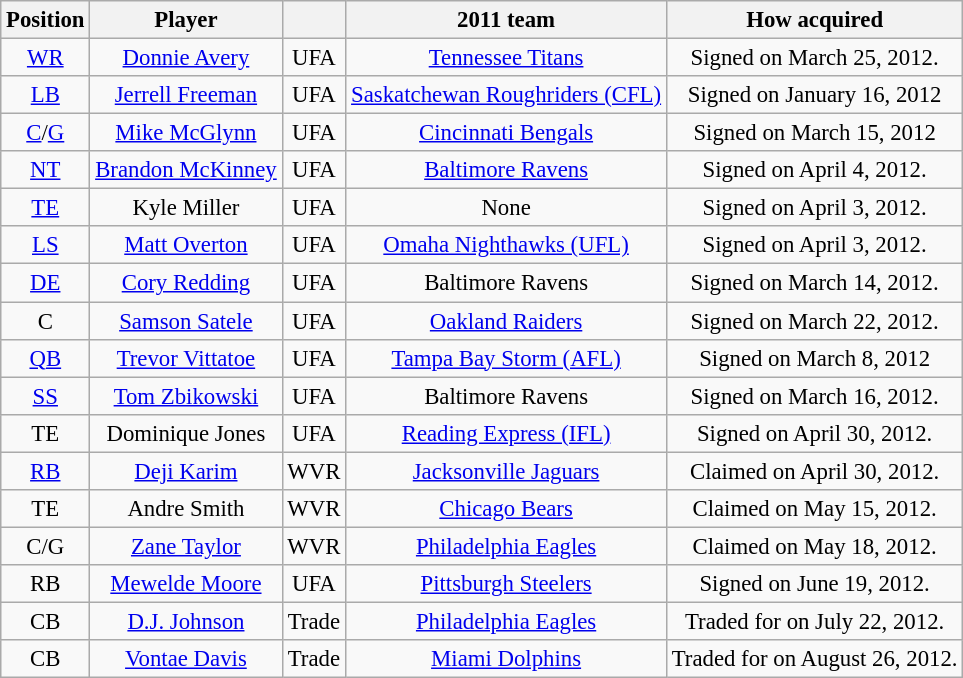<table class="wikitable" style="font-size: 95%; text-align: center;">
<tr>
<th>Position</th>
<th>Player</th>
<th></th>
<th>2011 team</th>
<th>How acquired</th>
</tr>
<tr>
<td><a href='#'>WR</a></td>
<td><a href='#'>Donnie Avery</a></td>
<td>UFA</td>
<td><a href='#'>Tennessee Titans</a></td>
<td>Signed on March 25, 2012.</td>
</tr>
<tr>
<td><a href='#'>LB</a></td>
<td><a href='#'>Jerrell Freeman</a></td>
<td>UFA</td>
<td><a href='#'>Saskatchewan Roughriders (CFL)</a></td>
<td>Signed on January 16, 2012</td>
</tr>
<tr>
<td><a href='#'>C</a>/<a href='#'>G</a></td>
<td><a href='#'>Mike McGlynn</a></td>
<td>UFA</td>
<td><a href='#'>Cincinnati Bengals</a></td>
<td>Signed on March 15, 2012</td>
</tr>
<tr>
<td><a href='#'>NT</a></td>
<td><a href='#'>Brandon McKinney</a></td>
<td>UFA</td>
<td><a href='#'>Baltimore Ravens</a></td>
<td>Signed on April 4, 2012.</td>
</tr>
<tr>
<td><a href='#'>TE</a></td>
<td>Kyle Miller</td>
<td>UFA</td>
<td>None</td>
<td>Signed on April 3, 2012.</td>
</tr>
<tr>
<td><a href='#'>LS</a></td>
<td><a href='#'>Matt Overton</a></td>
<td>UFA</td>
<td><a href='#'>Omaha Nighthawks (UFL)</a></td>
<td>Signed on April 3, 2012.</td>
</tr>
<tr>
<td><a href='#'>DE</a></td>
<td><a href='#'>Cory Redding</a></td>
<td>UFA</td>
<td>Baltimore Ravens</td>
<td>Signed on March 14, 2012.</td>
</tr>
<tr>
<td>C</td>
<td><a href='#'>Samson Satele</a></td>
<td>UFA</td>
<td><a href='#'>Oakland Raiders</a></td>
<td>Signed on March 22, 2012.</td>
</tr>
<tr>
<td><a href='#'>QB</a></td>
<td><a href='#'>Trevor Vittatoe</a></td>
<td>UFA</td>
<td><a href='#'>Tampa Bay Storm (AFL)</a></td>
<td>Signed on March 8, 2012</td>
</tr>
<tr>
<td><a href='#'>SS</a></td>
<td><a href='#'>Tom Zbikowski</a></td>
<td>UFA</td>
<td>Baltimore Ravens</td>
<td>Signed on March 16, 2012.</td>
</tr>
<tr>
<td>TE</td>
<td>Dominique Jones</td>
<td>UFA</td>
<td><a href='#'>Reading Express (IFL)</a></td>
<td>Signed on April 30, 2012.</td>
</tr>
<tr>
<td><a href='#'>RB</a></td>
<td><a href='#'>Deji Karim</a></td>
<td>WVR</td>
<td><a href='#'>Jacksonville Jaguars</a></td>
<td>Claimed on April 30, 2012.</td>
</tr>
<tr>
<td>TE</td>
<td>Andre Smith</td>
<td>WVR</td>
<td><a href='#'>Chicago Bears</a></td>
<td>Claimed on May 15, 2012.</td>
</tr>
<tr>
<td>C/G</td>
<td><a href='#'>Zane Taylor</a></td>
<td>WVR</td>
<td><a href='#'>Philadelphia Eagles</a></td>
<td>Claimed on May 18, 2012.</td>
</tr>
<tr>
<td>RB</td>
<td><a href='#'>Mewelde Moore</a></td>
<td>UFA</td>
<td><a href='#'>Pittsburgh Steelers</a></td>
<td>Signed on June 19, 2012.</td>
</tr>
<tr>
<td>CB</td>
<td><a href='#'>D.J. Johnson</a></td>
<td>Trade</td>
<td><a href='#'>Philadelphia Eagles</a></td>
<td>Traded for on July 22, 2012.</td>
</tr>
<tr>
<td>CB</td>
<td><a href='#'>Vontae Davis</a></td>
<td>Trade</td>
<td><a href='#'>Miami Dolphins</a></td>
<td>Traded for on August 26, 2012.</td>
</tr>
</table>
